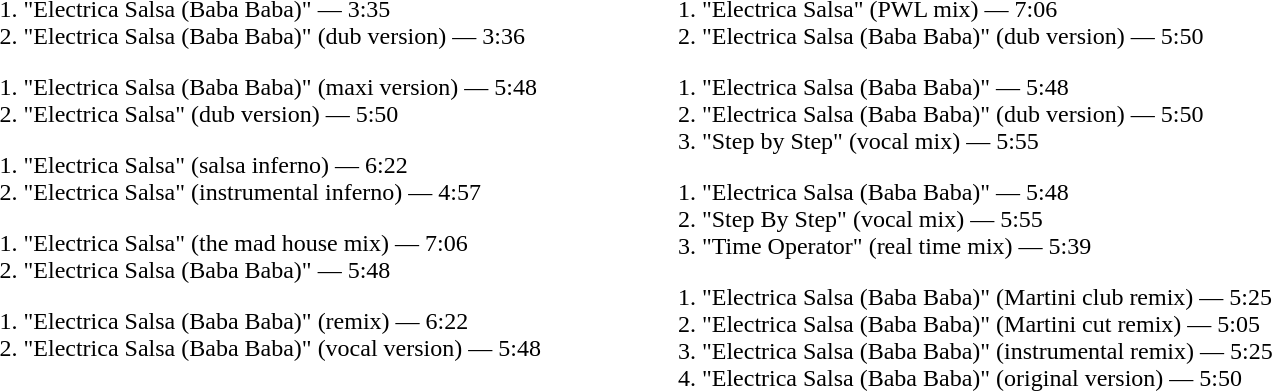<table width=75% style="font-size:100%;">
<tr>
<td valign="top"><br><ol><li>"Electrica Salsa (Baba Baba)" — 3:35</li><li>"Electrica Salsa (Baba Baba)" (dub version) — 3:36</li></ol><ol><li>"Electrica Salsa (Baba Baba)" (maxi version) — 5:48</li><li>"Electrica Salsa" (dub version) — 5:50</li></ol><ol><li>"Electrica Salsa" (salsa inferno) — 6:22</li><li>"Electrica Salsa" (instrumental inferno) — 4:57</li></ol><ol><li>"Electrica Salsa" (the mad house mix) — 7:06</li><li>"Electrica Salsa (Baba Baba)" — 5:48</li></ol><ol><li>"Electrica Salsa (Baba Baba)" (remix) — 6:22</li><li>"Electrica Salsa (Baba Baba)" (vocal version) — 5:48</li></ol></td>
<td valign="top"><br><ol><li>"Electrica Salsa" (PWL mix) — 7:06</li><li>"Electrica Salsa (Baba Baba)" (dub version) — 5:50</li></ol><ol><li>"Electrica Salsa (Baba Baba)" — 5:48</li><li>"Electrica Salsa (Baba Baba)" (dub version) — 5:50</li><li>"Step by Step" (vocal mix) — 5:55</li></ol><ol><li>"Electrica Salsa (Baba Baba)" — 5:48</li><li>"Step By Step" (vocal mix) — 5:55</li><li>"Time Operator" (real time mix) — 5:39</li></ol><ol><li>"Electrica Salsa (Baba Baba)" (Martini club remix) — 5:25</li><li>"Electrica Salsa (Baba Baba)" (Martini cut remix) — 5:05</li><li>"Electrica Salsa (Baba Baba)" (instrumental remix) — 5:25</li><li>"Electrica Salsa (Baba Baba)" (original version) — 5:50</li></ol></td>
</tr>
</table>
